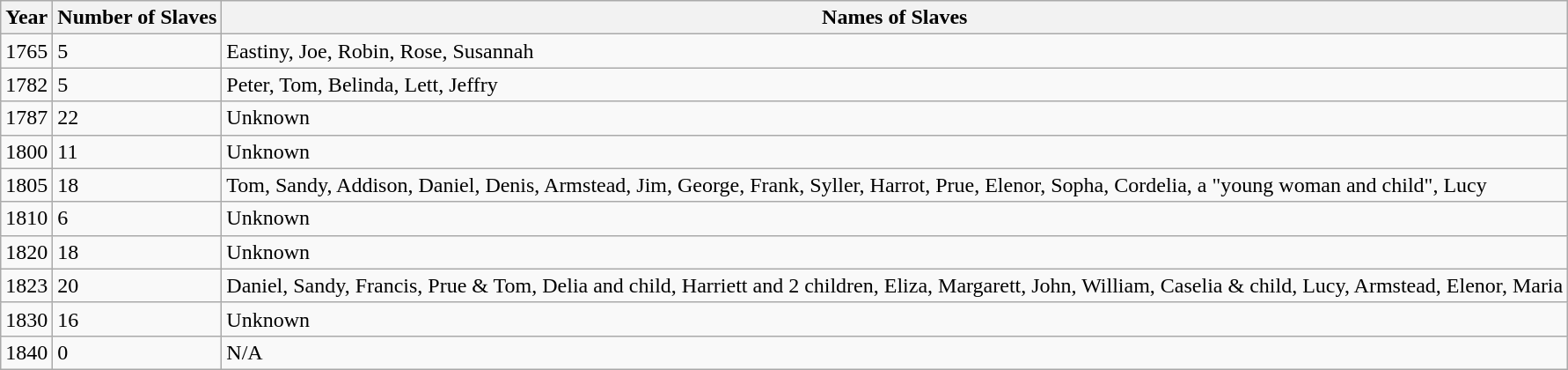<table class="wikitable">
<tr>
<th>Year</th>
<th>Number of Slaves</th>
<th>Names of Slaves</th>
</tr>
<tr>
<td>1765</td>
<td>5</td>
<td>Eastiny, Joe, Robin, Rose, Susannah</td>
</tr>
<tr>
<td>1782</td>
<td>5</td>
<td>Peter, Tom, Belinda, Lett, Jeffry</td>
</tr>
<tr>
<td>1787</td>
<td>22</td>
<td>Unknown</td>
</tr>
<tr>
<td>1800</td>
<td>11</td>
<td>Unknown</td>
</tr>
<tr>
<td>1805</td>
<td>18</td>
<td>Tom, Sandy, Addison, Daniel, Denis, Armstead, Jim, George, Frank, Syller, Harrot, Prue, Elenor, Sopha, Cordelia, a "young woman and child", Lucy</td>
</tr>
<tr>
<td>1810</td>
<td>6</td>
<td>Unknown</td>
</tr>
<tr>
<td>1820</td>
<td>18</td>
<td>Unknown</td>
</tr>
<tr>
<td>1823</td>
<td>20</td>
<td>Daniel, Sandy, Francis, Prue & Tom, Delia and child, Harriett and 2 children, Eliza, Margarett, John, William, Caselia & child, Lucy, Armstead, Elenor, Maria</td>
</tr>
<tr>
<td>1830</td>
<td>16</td>
<td>Unknown</td>
</tr>
<tr>
<td>1840</td>
<td>0</td>
<td>N/A</td>
</tr>
</table>
